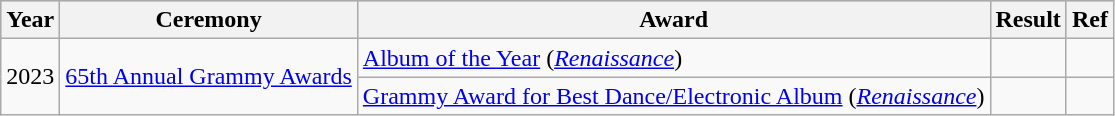<table class="wikitable">
<tr style="background:#ccc; text-align:center;">
<th scope="col">Year</th>
<th scope="col">Ceremony</th>
<th scope="col">Award</th>
<th scope="col">Result</th>
<th>Ref</th>
</tr>
<tr>
<td rowspan="2">2023</td>
<td rowspan="2"><a href='#'>65th Annual Grammy Awards</a></td>
<td><a href='#'>Album of the Year</a> (<em><a href='#'>Renaissance</a></em>)</td>
<td></td>
<td style="text-align:center;"></td>
</tr>
<tr>
<td><a href='#'>Grammy Award for Best Dance/Electronic Album</a> (<em><a href='#'>Renaissance</a></em>) </td>
<td></td>
<td style="text-align:center;"></td>
</tr>
</table>
